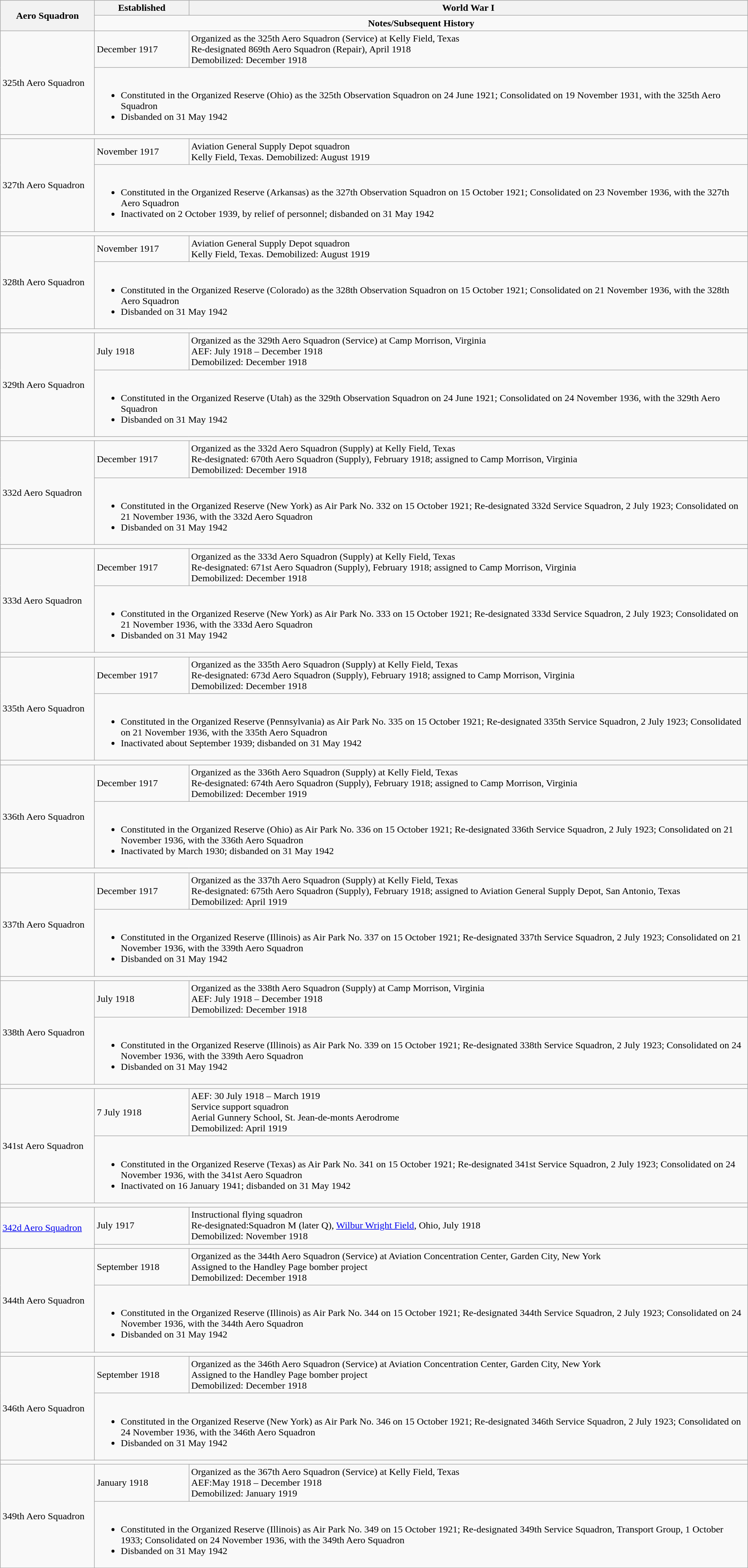<table class="wikitable">
<tr>
<th rowspan=2 scope="col" width="150">Aero Squadron</th>
<th scope="col" width="150">Established</th>
<th scope="col">World War I</th>
</tr>
<tr>
<td colspan=3 style="text-align:center;"><strong>Notes/Subsequent History</strong></td>
</tr>
<tr valign="center">
<td rowspan=2>325th Aero Squadron</td>
<td>December 1917</td>
<td>Organized as the 325th Aero Squadron (Service) at Kelly Field, Texas<br>Re-designated 869th Aero Squadron (Repair), April 1918<br>Demobilized: December 1918</td>
</tr>
<tr>
<td colspan=3><br><ul><li>Constituted in the Organized Reserve (Ohio) as the 325th Observation Squadron on 24 June 1921; Consolidated on 19 November 1931, with the 325th Aero Squadron</li><li>Disbanded on 31 May 1942</li></ul></td>
</tr>
<tr>
<td colspan=3></td>
</tr>
<tr valign="center">
<td rowspan=2>327th Aero Squadron</td>
<td>November 1917</td>
<td>Aviation General Supply Depot squadron<br>Kelly Field, Texas.  Demobilized: August 1919  </td>
</tr>
<tr>
<td colspan=3><br><ul><li>Constituted in the Organized Reserve (Arkansas) as the 327th Observation Squadron on 15 October 1921; Consolidated on 23 November 1936, with the 327th Aero Squadron</li><li>Inactivated on 2 October 1939, by relief of personnel; disbanded on 31 May 1942</li></ul></td>
</tr>
<tr>
<td colspan=3></td>
</tr>
<tr valign="center">
<td rowspan=2>328th Aero Squadron</td>
<td>November 1917</td>
<td>Aviation General Supply Depot squadron<br>Kelly Field, Texas.  Demobilized: August 1919 </td>
</tr>
<tr>
<td colspan=3><br><ul><li>Constituted in the Organized Reserve (Colorado) as the 328th Observation Squadron on 15 October 1921; Consolidated on 21 November 1936, with the 328th Aero Squadron</li><li>Disbanded on 31 May 1942</li></ul></td>
</tr>
<tr>
<td colspan=3></td>
</tr>
<tr valign="center">
<td rowspan=2>329th Aero Squadron</td>
<td>July 1918</td>
<td>Organized as the 329th Aero Squadron (Service) at Camp Morrison, Virginia<br>AEF: July 1918 – December 1918<br>Demobilized: December 1918</td>
</tr>
<tr>
<td colspan=3><br><ul><li>Constituted in the Organized Reserve (Utah) as the 329th Observation Squadron on 24 June 1921; Consolidated on 24 November 1936, with the 329th Aero Squadron</li><li>Disbanded on 31 May 1942</li></ul></td>
</tr>
<tr>
<td colspan=3></td>
</tr>
<tr valign="center">
<td rowspan=2>332d Aero Squadron</td>
<td>December 1917</td>
<td>Organized as the 332d Aero Squadron (Supply) at Kelly Field, Texas<br>Re-designated: 670th Aero Squadron (Supply), February 1918; assigned to Camp Morrison, Virginia<br>Demobilized: December 1918</td>
</tr>
<tr>
<td colspan=3><br><ul><li>Constituted in the Organized Reserve (New York) as Air Park No. 332 on 15 October 1921; Re-designated 332d Service Squadron, 2 July 1923; Consolidated on 21 November 1936, with the 332d Aero Squadron</li><li>Disbanded on 31 May 1942</li></ul></td>
</tr>
<tr>
<td colspan=3></td>
</tr>
<tr valign="center">
<td rowspan=2>333d Aero Squadron</td>
<td>December 1917</td>
<td>Organized as the 333d Aero Squadron (Supply) at Kelly Field, Texas<br>Re-designated: 671st Aero Squadron (Supply), February 1918; assigned to Camp Morrison, Virginia<br>Demobilized: December 1918</td>
</tr>
<tr>
<td colspan=3><br><ul><li>Constituted in the Organized Reserve (New York) as Air Park No. 333 on 15 October 1921; Re-designated 333d Service Squadron, 2 July 1923; Consolidated on 21 November 1936, with the 333d Aero Squadron</li><li>Disbanded on 31 May 1942</li></ul></td>
</tr>
<tr>
<td colspan=3></td>
</tr>
<tr valign="center">
<td rowspan=2>335th Aero Squadron</td>
<td>December 1917</td>
<td>Organized as the 335th Aero Squadron (Supply) at Kelly Field, Texas<br>Re-designated: 673d Aero Squadron (Supply), February 1918; assigned to Camp Morrison, Virginia<br>Demobilized: December 1918</td>
</tr>
<tr>
<td colspan=3><br><ul><li>Constituted in the Organized Reserve (Pennsylvania) as Air Park No. 335 on 15 October 1921; Re-designated 335th Service Squadron, 2 July 1923; Consolidated on 21 November 1936, with the 335th Aero Squadron</li><li>Inactivated about September 1939; disbanded on 31 May 1942</li></ul></td>
</tr>
<tr>
<td colspan=3></td>
</tr>
<tr valign="center">
<td rowspan=2>336th Aero Squadron</td>
<td>December 1917</td>
<td>Organized as the 336th Aero Squadron (Supply) at Kelly Field, Texas<br>Re-designated: 674th Aero Squadron (Supply), February 1918; assigned to Camp Morrison, Virginia<br>Demobilized: December 1919</td>
</tr>
<tr>
<td colspan=3><br><ul><li>Constituted in the Organized Reserve (Ohio) as Air Park No. 336 on 15 October 1921; Re-designated 336th Service Squadron, 2 July 1923; Consolidated on 21 November 1936, with the 336th Aero Squadron</li><li>Inactivated by March 1930; disbanded on 31 May 1942</li></ul></td>
</tr>
<tr>
<td colspan=3></td>
</tr>
<tr valign="center">
<td rowspan=2>337th Aero Squadron</td>
<td>December 1917</td>
<td>Organized as the 337th Aero Squadron (Supply) at Kelly Field, Texas<br>Re-designated: 675th Aero Squadron (Supply), February 1918; assigned to Aviation General Supply Depot, San Antonio, Texas<br>Demobilized: April 1919</td>
</tr>
<tr>
<td colspan=3><br><ul><li>Constituted in the Organized Reserve (Illinois) as Air Park No. 337 on 15 October 1921; Re-designated 337th Service Squadron, 2 July 1923; Consolidated on 21 November 1936, with the 339th Aero Squadron</li><li>Disbanded on 31 May 1942</li></ul></td>
</tr>
<tr>
<td colspan=3></td>
</tr>
<tr valign="center">
<td rowspan=2>338th Aero Squadron</td>
<td>July 1918</td>
<td>Organized as the 338th Aero Squadron (Supply) at Camp Morrison, Virginia<br>AEF: July 1918 – December 1918<br>Demobilized: December 1918</td>
</tr>
<tr>
<td colspan=3><br><ul><li>Constituted in the Organized Reserve (Illinois) as Air Park No. 339 on 15 October 1921; Re-designated 338th Service Squadron, 2 July 1923; Consolidated on 24 November 1936, with the 339th Aero Squadron</li><li>Disbanded on 31 May 1942</li></ul></td>
</tr>
<tr>
<td colspan=3></td>
</tr>
<tr valign="center">
<td rowspan=2>341st Aero Squadron</td>
<td>7 July 1918</td>
<td>AEF:  30 July 1918 – March 1919 <br>Service support squadron<br>Aerial Gunnery School, St. Jean-de-monts Aerodrome<br>Demobilized: April 1919</td>
</tr>
<tr>
<td colspan=3><br><ul><li>Constituted in the Organized Reserve (Texas) as Air Park No. 341 on 15 October 1921; Re-designated 341st Service Squadron, 2 July 1923; Consolidated on 24 November 1936, with the 341st Aero Squadron</li><li>Inactivated on 16 January 1941; disbanded on 31 May 1942</li></ul></td>
</tr>
<tr>
<td colspan=3></td>
</tr>
<tr valign="center">
<td rowspan=2><a href='#'>342d Aero Squadron</a></td>
<td>July 1917</td>
<td>Instructional flying squadron<br>Re-designated:Squadron M (later Q), <a href='#'>Wilbur Wright Field</a>, Ohio, July 1918<br>Demobilized: November 1918 </td>
</tr>
<tr>
<td colspan=3></td>
</tr>
<tr valign="center">
<td rowspan=2>344th Aero Squadron</td>
<td>September 1918</td>
<td>Organized as the 344th Aero Squadron (Service) at Aviation Concentration Center, Garden City, New York<br>Assigned to the Handley Page bomber project<br>Demobilized: December 1918</td>
</tr>
<tr>
<td colspan=3><br><ul><li>Constituted in the Organized Reserve (Illinois) as Air Park No. 344 on 15 October 1921; Re-designated 344th Service Squadron, 2 July 1923; Consolidated on 24 November 1936, with the 344th Aero Squadron</li><li>Disbanded on 31 May 1942</li></ul></td>
</tr>
<tr>
<td colspan=3></td>
</tr>
<tr valign="center">
<td rowspan=2>346th Aero Squadron</td>
<td>September 1918</td>
<td>Organized as the 346th Aero Squadron (Service) at Aviation Concentration Center, Garden City, New York<br>Assigned to the Handley Page bomber project<br>Demobilized: December 1918</td>
</tr>
<tr>
<td colspan=3><br><ul><li>Constituted in the Organized Reserve (New York) as Air Park No. 346 on 15 October 1921; Re-designated 346th Service Squadron, 2 July 1923; Consolidated on 24 November 1936, with the 346th Aero Squadron</li><li>Disbanded on 31 May 1942</li></ul></td>
</tr>
<tr>
<td colspan=3></td>
</tr>
<tr valign="center">
<td rowspan=2>349th Aero Squadron</td>
<td>January 1918</td>
<td>Organized as the 367th Aero Squadron (Service) at Kelly Field, Texas<br>AEF:May 1918 – December 1918<br> Demobilized: January 1919</td>
</tr>
<tr>
<td colspan=3><br><ul><li>Constituted in the Organized Reserve (Illinois) as Air Park No. 349 on 15 October 1921; Re-designated 349th Service Squadron, Transport Group, 1 October 1933; Consolidated on 24 November 1936, with the 349th Aero Squadron</li><li>Disbanded on 31 May 1942</li></ul></td>
</tr>
<tr>
</tr>
</table>
